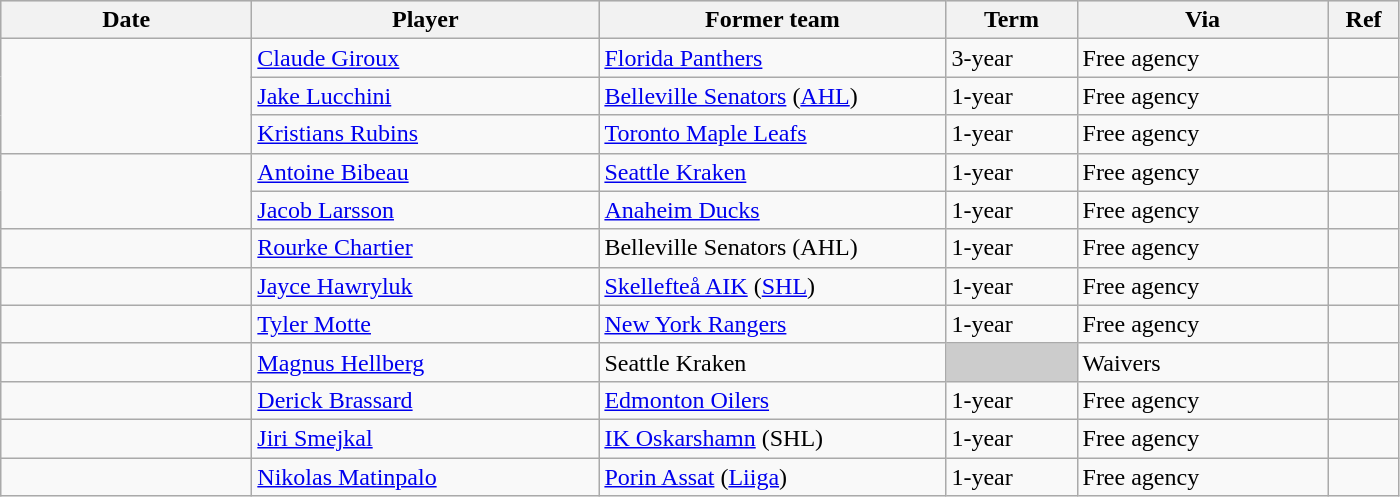<table class="wikitable">
<tr style="background:#ddd; text-align:center;">
<th style="width: 10em;">Date</th>
<th style="width: 14em;">Player</th>
<th style="width: 14em;">Former team</th>
<th style="width: 5em;">Term</th>
<th style="width: 10em;">Via</th>
<th style="width: 2.5em;">Ref</th>
</tr>
<tr>
<td rowspan=3></td>
<td><a href='#'>Claude Giroux</a></td>
<td><a href='#'>Florida Panthers</a></td>
<td>3-year</td>
<td>Free agency</td>
<td></td>
</tr>
<tr>
<td><a href='#'>Jake Lucchini</a></td>
<td><a href='#'>Belleville Senators</a> (<a href='#'>AHL</a>)</td>
<td>1-year</td>
<td>Free agency</td>
<td></td>
</tr>
<tr>
<td><a href='#'>Kristians Rubins</a></td>
<td><a href='#'>Toronto Maple Leafs</a></td>
<td>1-year</td>
<td>Free agency</td>
<td></td>
</tr>
<tr>
<td rowspan=2></td>
<td><a href='#'>Antoine Bibeau</a></td>
<td><a href='#'>Seattle Kraken</a></td>
<td>1-year</td>
<td>Free agency</td>
<td></td>
</tr>
<tr>
<td><a href='#'>Jacob Larsson</a></td>
<td><a href='#'>Anaheim Ducks</a></td>
<td>1-year</td>
<td>Free agency</td>
<td></td>
</tr>
<tr>
<td></td>
<td><a href='#'>Rourke Chartier</a></td>
<td>Belleville Senators (AHL)</td>
<td>1-year</td>
<td>Free agency</td>
<td></td>
</tr>
<tr>
<td></td>
<td><a href='#'>Jayce Hawryluk</a></td>
<td><a href='#'>Skellefteå AIK</a> (<a href='#'>SHL</a>)</td>
<td>1-year</td>
<td>Free agency</td>
<td></td>
</tr>
<tr>
<td></td>
<td><a href='#'>Tyler Motte</a></td>
<td><a href='#'>New York Rangers</a></td>
<td>1-year</td>
<td>Free agency</td>
<td></td>
</tr>
<tr>
<td></td>
<td><a href='#'>Magnus Hellberg</a></td>
<td>Seattle Kraken</td>
<td style="background:#ccc;"></td>
<td>Waivers</td>
<td></td>
</tr>
<tr>
<td></td>
<td><a href='#'>Derick Brassard</a></td>
<td><a href='#'>Edmonton Oilers</a></td>
<td>1-year</td>
<td>Free agency</td>
<td></td>
</tr>
<tr>
<td></td>
<td><a href='#'>Jiri Smejkal</a></td>
<td><a href='#'>IK Oskarshamn</a> (SHL)</td>
<td>1-year</td>
<td>Free agency</td>
<td></td>
</tr>
<tr>
<td></td>
<td><a href='#'>Nikolas Matinpalo</a></td>
<td><a href='#'>Porin Assat</a> (<a href='#'>Liiga</a>)</td>
<td>1-year</td>
<td>Free agency</td>
<td></td>
</tr>
</table>
